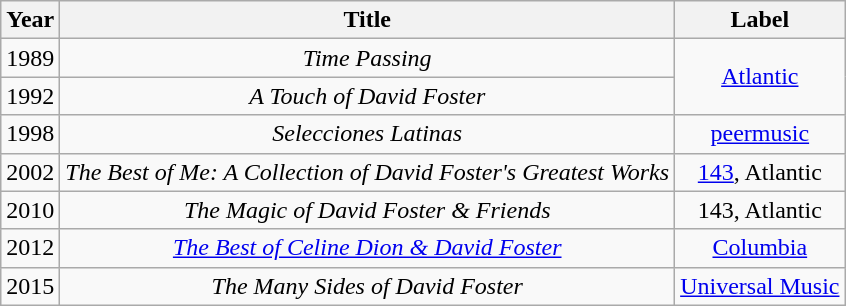<table class="wikitable" style="text-align:center;">
<tr>
<th>Year</th>
<th>Title</th>
<th>Label</th>
</tr>
<tr>
<td>1989</td>
<td><em>Time Passing</em></td>
<td rowspan="2"><a href='#'>Atlantic</a></td>
</tr>
<tr>
<td>1992</td>
<td><em>A Touch of David Foster</em></td>
</tr>
<tr>
<td>1998</td>
<td><em>Selecciones Latinas</em></td>
<td><a href='#'>peermusic</a></td>
</tr>
<tr>
<td>2002</td>
<td><em>The Best of Me: A Collection of David Foster's Greatest Works</em></td>
<td><a href='#'>143</a>, Atlantic</td>
</tr>
<tr>
<td>2010</td>
<td><em>The Magic of David Foster & Friends</em></td>
<td>143, Atlantic</td>
</tr>
<tr>
<td>2012</td>
<td><em><a href='#'>The Best of Celine Dion & David Foster</a></em></td>
<td><a href='#'>Columbia</a></td>
</tr>
<tr>
<td>2015</td>
<td><em>The Many Sides of David Foster</em></td>
<td><a href='#'>Universal Music</a></td>
</tr>
</table>
